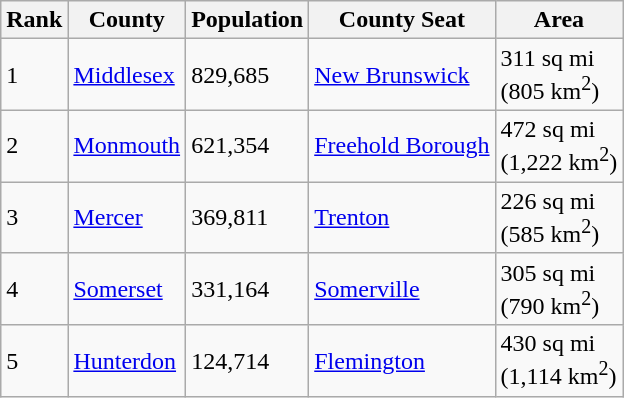<table class="wikitable sortable">
<tr>
<th>Rank</th>
<th>County</th>
<th>Population</th>
<th>County Seat</th>
<th>Area</th>
</tr>
<tr>
<td>1</td>
<td><a href='#'>Middlesex</a></td>
<td>829,685</td>
<td><a href='#'>New Brunswick</a></td>
<td>311 sq mi<br>(805 km<sup>2</sup>)</td>
</tr>
<tr>
<td>2</td>
<td><a href='#'>Monmouth</a></td>
<td>621,354</td>
<td><a href='#'>Freehold Borough</a></td>
<td>472 sq mi<br>(1,222 km<sup>2</sup>)</td>
</tr>
<tr>
<td>3</td>
<td><a href='#'>Mercer</a></td>
<td>369,811</td>
<td><a href='#'>Trenton</a></td>
<td>226 sq mi<br>(585 km<sup>2</sup>)</td>
</tr>
<tr>
<td>4</td>
<td><a href='#'>Somerset</a></td>
<td>331,164</td>
<td><a href='#'>Somerville</a></td>
<td>305 sq mi<br>(790 km<sup>2</sup>)</td>
</tr>
<tr>
<td>5</td>
<td><a href='#'>Hunterdon</a></td>
<td>124,714</td>
<td><a href='#'>Flemington</a></td>
<td>430 sq mi<br>(1,114 km<sup>2</sup>)</td>
</tr>
</table>
